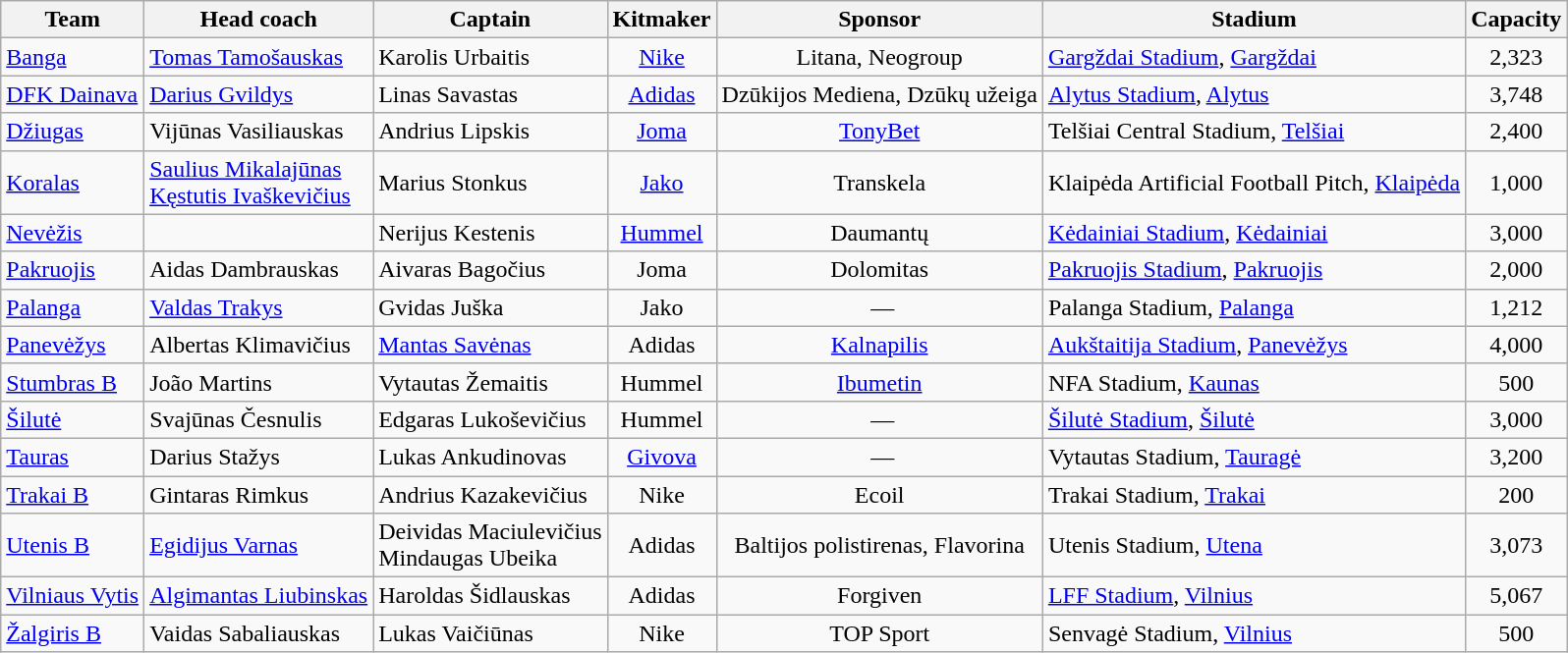<table class="wikitable sortable" style="text-align:center">
<tr>
<th>Team</th>
<th>Head coach</th>
<th>Captain</th>
<th>Kitmaker</th>
<th>Sponsor</th>
<th>Stadium</th>
<th>Capacity</th>
</tr>
<tr>
<td align=left><a href='#'>Banga</a></td>
<td align=left> <a href='#'>Tomas Tamošauskas</a></td>
<td align=left> Karolis Urbaitis</td>
<td><a href='#'>Nike</a></td>
<td>Litana, Neogroup</td>
<td align=left><a href='#'>Gargždai Stadium</a>, <a href='#'>Gargždai</a></td>
<td>2,323</td>
</tr>
<tr>
<td align=left><a href='#'>DFK Dainava</a></td>
<td align=left> <a href='#'>Darius Gvildys</a></td>
<td align=left> Linas Savastas</td>
<td><a href='#'>Adidas</a></td>
<td>Dzūkijos Mediena, Dzūkų užeiga</td>
<td align=left><a href='#'>Alytus Stadium</a>, <a href='#'>Alytus</a></td>
<td>3,748</td>
</tr>
<tr>
<td align=left><a href='#'>Džiugas</a></td>
<td align=left> Vijūnas Vasiliauskas</td>
<td align=left> Andrius Lipskis</td>
<td><a href='#'>Joma</a></td>
<td><a href='#'>TonyBet</a></td>
<td align=left>Telšiai Central Stadium, <a href='#'>Telšiai</a></td>
<td>2,400</td>
</tr>
<tr>
<td align=left><a href='#'>Koralas</a></td>
<td align=left> <a href='#'>Saulius Mikalajūnas</a><br> <a href='#'>Kęstutis Ivaškevičius</a></td>
<td align=left> Marius Stonkus</td>
<td><a href='#'>Jako</a></td>
<td>Transkela</td>
<td align=left>Klaipėda Artificial Football Pitch, <a href='#'>Klaipėda</a></td>
<td>1,000</td>
</tr>
<tr>
<td align=left><a href='#'>Nevėžis</a></td>
<td align=left></td>
<td align=left> Nerijus Kestenis</td>
<td><a href='#'>Hummel</a></td>
<td>Daumantų</td>
<td align=left><a href='#'>Kėdainiai Stadium</a>, <a href='#'>Kėdainiai</a></td>
<td>3,000</td>
</tr>
<tr>
<td align=left><a href='#'>Pakruojis</a></td>
<td align=left> Aidas Dambrauskas</td>
<td align=left> Aivaras Bagočius</td>
<td>Joma</td>
<td>Dolomitas</td>
<td align=left><a href='#'>Pakruojis Stadium</a>, <a href='#'>Pakruojis</a></td>
<td>2,000</td>
</tr>
<tr>
<td align=left><a href='#'>Palanga</a></td>
<td align=left> <a href='#'>Valdas Trakys</a></td>
<td align=left> Gvidas Juška</td>
<td>Jako</td>
<td> —</td>
<td align=left>Palanga Stadium, <a href='#'>Palanga</a></td>
<td>1,212</td>
</tr>
<tr>
<td align=left><a href='#'>Panevėžys</a></td>
<td align=left> Albertas Klimavičius</td>
<td align=left> <a href='#'>Mantas Savėnas</a></td>
<td>Adidas</td>
<td><a href='#'>Kalnapilis</a></td>
<td align=left><a href='#'>Aukštaitija Stadium</a>, <a href='#'>Panevėžys</a></td>
<td>4,000</td>
</tr>
<tr>
<td align=left><a href='#'>Stumbras B</a></td>
<td align=left> João Martins</td>
<td align=left> Vytautas Žemaitis</td>
<td>Hummel</td>
<td><a href='#'>Ibumetin</a></td>
<td align=left>NFA Stadium, <a href='#'>Kaunas</a></td>
<td>500</td>
</tr>
<tr>
<td align=left><a href='#'>Šilutė</a></td>
<td align=left> Svajūnas Česnulis</td>
<td align=left> Edgaras Lukoševičius</td>
<td>Hummel</td>
<td> —</td>
<td align=left><a href='#'>Šilutė Stadium</a>, <a href='#'>Šilutė</a></td>
<td>3,000</td>
</tr>
<tr>
<td align=left><a href='#'>Tauras</a></td>
<td align=left> Darius Stažys</td>
<td align=left> Lukas Ankudinovas</td>
<td><a href='#'>Givova</a></td>
<td> —</td>
<td align=left>Vytautas Stadium, <a href='#'>Tauragė</a></td>
<td>3,200</td>
</tr>
<tr>
<td align=left><a href='#'>Trakai B</a></td>
<td align=left> Gintaras Rimkus</td>
<td align=left> Andrius Kazakevičius</td>
<td>Nike</td>
<td>Ecoil</td>
<td align=left>Trakai Stadium, <a href='#'>Trakai</a></td>
<td>200</td>
</tr>
<tr>
<td align=left><a href='#'>Utenis B</a></td>
<td align=left> <a href='#'>Egidijus Varnas</a></td>
<td align=left> Deividas Maciulevičius<br> Mindaugas Ubeika</td>
<td>Adidas</td>
<td>Baltijos polistirenas, Flavorina</td>
<td align=left>Utenis Stadium, <a href='#'>Utena</a></td>
<td>3,073</td>
</tr>
<tr>
<td align=left><a href='#'>Vilniaus Vytis</a></td>
<td align=left> <a href='#'>Algimantas Liubinskas</a></td>
<td align=left> Haroldas Šidlauskas</td>
<td>Adidas</td>
<td>Forgiven</td>
<td align=left><a href='#'>LFF Stadium</a>, <a href='#'>Vilnius</a></td>
<td>5,067</td>
</tr>
<tr>
<td align=left><a href='#'>Žalgiris B</a></td>
<td align=left> Vaidas Sabaliauskas</td>
<td align=left> Lukas Vaičiūnas</td>
<td>Nike</td>
<td>TOP Sport</td>
<td align=left>Senvagė Stadium, <a href='#'>Vilnius</a></td>
<td>500</td>
</tr>
</table>
